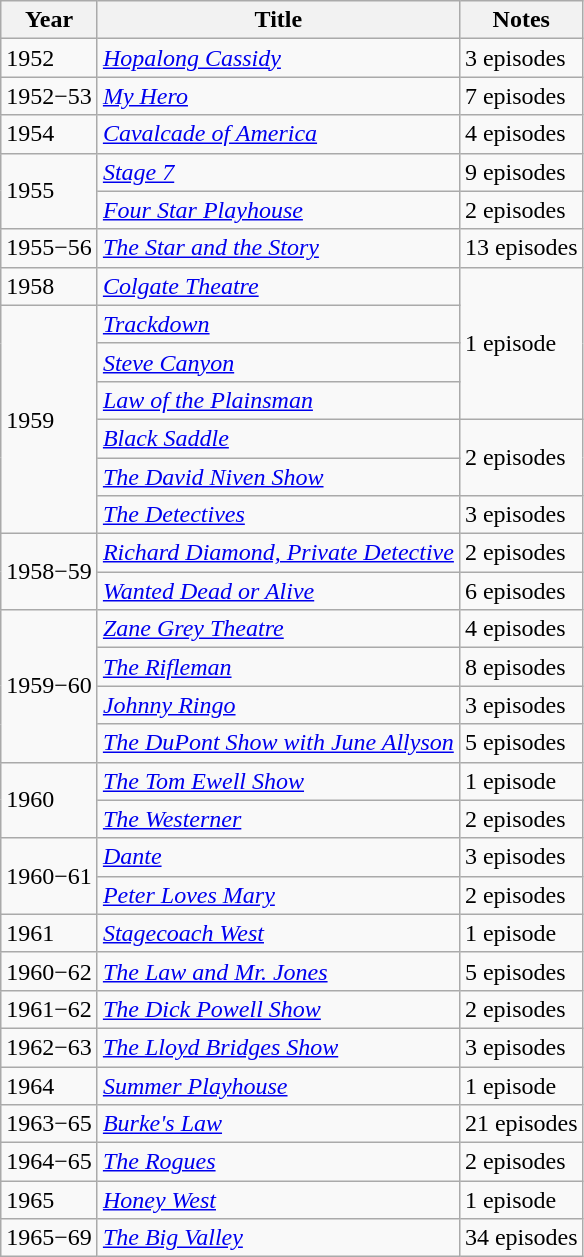<table class="wikitable">
<tr>
<th>Year</th>
<th>Title</th>
<th>Notes</th>
</tr>
<tr>
<td>1952</td>
<td><em><a href='#'>Hopalong Cassidy</a></em></td>
<td>3 episodes</td>
</tr>
<tr>
<td>1952−53</td>
<td><em><a href='#'>My Hero</a></em></td>
<td>7 episodes</td>
</tr>
<tr>
<td>1954</td>
<td><em><a href='#'>Cavalcade of America</a></em></td>
<td>4 episodes</td>
</tr>
<tr>
<td rowspan=2>1955</td>
<td><em><a href='#'>Stage 7</a></em></td>
<td>9 episodes</td>
</tr>
<tr>
<td><em><a href='#'>Four Star Playhouse</a></em></td>
<td>2 episodes</td>
</tr>
<tr>
<td>1955−56</td>
<td><em><a href='#'>The Star and the Story</a></em></td>
<td>13 episodes</td>
</tr>
<tr>
<td>1958</td>
<td><em><a href='#'>Colgate Theatre</a></em></td>
<td rowspan=4>1 episode</td>
</tr>
<tr>
<td rowspan=6>1959</td>
<td><em><a href='#'>Trackdown</a></em></td>
</tr>
<tr>
<td><em><a href='#'>Steve Canyon</a></em></td>
</tr>
<tr>
<td><em><a href='#'>Law of the Plainsman</a></em></td>
</tr>
<tr>
<td><em><a href='#'>Black Saddle</a></em></td>
<td rowspan=2>2 episodes</td>
</tr>
<tr>
<td><em><a href='#'>The David Niven Show</a></em></td>
</tr>
<tr>
<td><em><a href='#'>The Detectives</a></em></td>
<td>3 episodes</td>
</tr>
<tr>
<td rowspan=2>1958−59</td>
<td><em><a href='#'>Richard Diamond, Private Detective</a></em></td>
<td>2 episodes</td>
</tr>
<tr>
<td><em><a href='#'>Wanted Dead or Alive</a></em></td>
<td>6 episodes</td>
</tr>
<tr>
<td rowspan=4>1959−60</td>
<td><em><a href='#'>Zane Grey Theatre</a></em></td>
<td>4 episodes</td>
</tr>
<tr>
<td><em><a href='#'>The Rifleman</a></em></td>
<td>8 episodes</td>
</tr>
<tr>
<td><em><a href='#'>Johnny Ringo</a></em></td>
<td>3 episodes</td>
</tr>
<tr>
<td><em><a href='#'>The DuPont Show with June Allyson</a></em></td>
<td>5 episodes</td>
</tr>
<tr>
<td rowspan=2>1960</td>
<td><em><a href='#'>The Tom Ewell Show</a></em></td>
<td>1 episode</td>
</tr>
<tr>
<td><em><a href='#'>The Westerner</a></em></td>
<td>2 episodes</td>
</tr>
<tr>
<td rowspan=2>1960−61</td>
<td><em><a href='#'>Dante</a></em></td>
<td>3 episodes</td>
</tr>
<tr>
<td><em><a href='#'>Peter Loves Mary</a></em></td>
<td>2 episodes</td>
</tr>
<tr>
<td>1961</td>
<td><em><a href='#'>Stagecoach West</a></em></td>
<td>1 episode</td>
</tr>
<tr>
<td>1960−62</td>
<td><em><a href='#'>The Law and Mr. Jones</a></em></td>
<td>5 episodes</td>
</tr>
<tr>
<td>1961−62</td>
<td><em><a href='#'>The Dick Powell Show</a></em></td>
<td>2 episodes</td>
</tr>
<tr>
<td>1962−63</td>
<td><em><a href='#'>The Lloyd Bridges Show</a></em></td>
<td>3 episodes</td>
</tr>
<tr>
<td>1964</td>
<td><em><a href='#'>Summer Playhouse</a></em></td>
<td>1 episode</td>
</tr>
<tr>
<td>1963−65</td>
<td><em><a href='#'>Burke's Law</a></em></td>
<td>21 episodes</td>
</tr>
<tr>
<td>1964−65</td>
<td><em><a href='#'>The Rogues</a></em></td>
<td>2 episodes</td>
</tr>
<tr>
<td>1965</td>
<td><em><a href='#'>Honey West</a></em></td>
<td>1 episode</td>
</tr>
<tr>
<td>1965−69</td>
<td><em><a href='#'>The Big Valley</a></em></td>
<td>34 episodes</td>
</tr>
</table>
